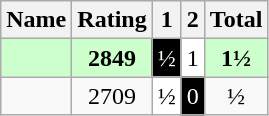<table class="wikitable">
<tr>
<th>Name</th>
<th>Rating</th>
<th>1</th>
<th>2</th>
<th>Total</th>
</tr>
<tr align=center style="background:#ccffcc;">
<td align=left></td>
<td><strong>2849</strong></td>
<td style="background:black; color:white">½</td>
<td style="background:white; color:black">1</td>
<td><strong>1½</strong></td>
</tr>
<tr align=center>
<td align=left></td>
<td>2709</td>
<td style="background:white; color:black">½</td>
<td style="background:black; color:white">0</td>
<td>½</td>
</tr>
</table>
